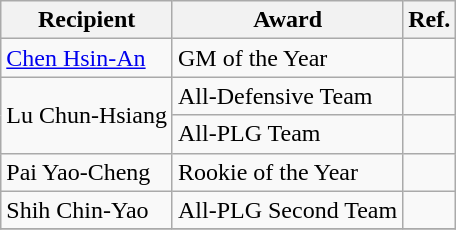<table class="wikitable">
<tr>
<th>Recipient</th>
<th>Award</th>
<th>Ref.</th>
</tr>
<tr>
<td><a href='#'>Chen Hsin-An</a></td>
<td>GM of the Year</td>
<td></td>
</tr>
<tr>
<td rowspan=2>Lu Chun-Hsiang</td>
<td>All-Defensive Team</td>
<td></td>
</tr>
<tr>
<td>All-PLG Team</td>
<td></td>
</tr>
<tr>
<td>Pai Yao-Cheng</td>
<td>Rookie of the Year</td>
<td></td>
</tr>
<tr>
<td>Shih Chin-Yao</td>
<td>All-PLG Second Team</td>
<td></td>
</tr>
<tr>
</tr>
</table>
